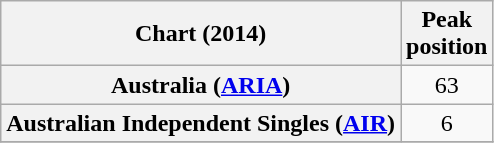<table class="wikitable plainrowheaders sortable" style="text-align:center;">
<tr>
<th scope="col">Chart (2014)</th>
<th scope="col">Peak<br>position</th>
</tr>
<tr>
<th scope="row">Australia (<a href='#'>ARIA</a>)</th>
<td>63</td>
</tr>
<tr>
<th scope="row">Australian Independent Singles (<a href='#'>AIR</a>)</th>
<td>6</td>
</tr>
<tr>
</tr>
</table>
